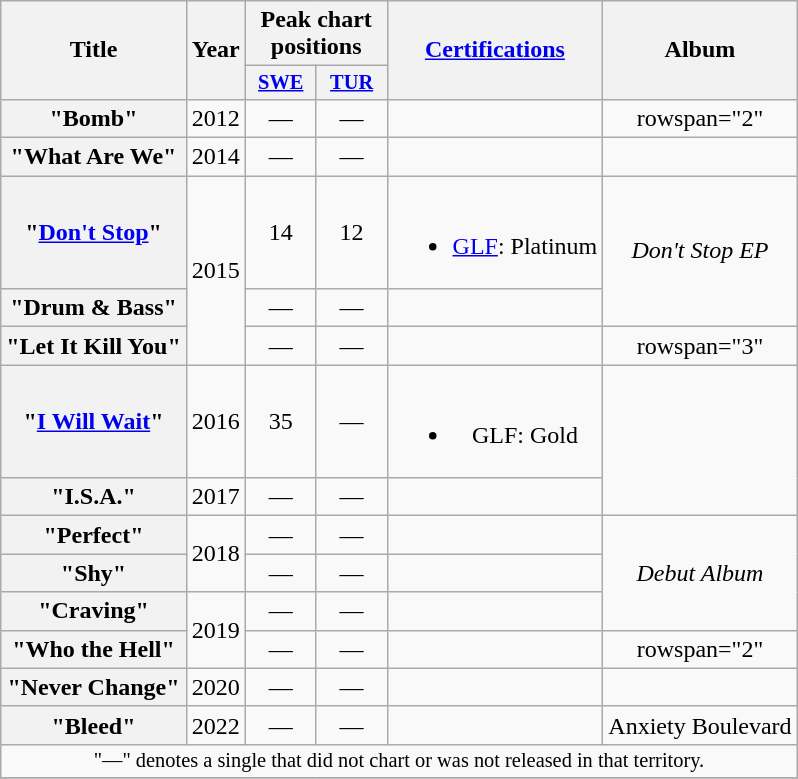<table class="wikitable plainrowheaders" style="text-align:center;">
<tr>
<th scope="col" rowspan="2">Title</th>
<th scope="col" rowspan="2">Year</th>
<th scope="col" colspan="2">Peak chart positions</th>
<th scope="col" rowspan="2"><a href='#'>Certifications</a></th>
<th scope="col" rowspan="2">Album</th>
</tr>
<tr>
<th scope="col" style="width:3em;font-size:85%;"><a href='#'>SWE</a><br></th>
<th scope="col" style="width:3em;font-size:85%;"><a href='#'>TUR</a><br></th>
</tr>
<tr>
<th scope="row">"Bomb"</th>
<td>2012</td>
<td>—</td>
<td>—</td>
<td></td>
<td>rowspan="2" </td>
</tr>
<tr>
<th scope="row">"What Are We"</th>
<td>2014</td>
<td>—</td>
<td>—</td>
<td></td>
</tr>
<tr>
<th scope="row">"<a href='#'>Don't Stop</a>"</th>
<td rowspan="3">2015</td>
<td>14</td>
<td>12</td>
<td><br><ul><li><a href='#'>GLF</a>: Platinum</li></ul></td>
<td rowspan="2"><em>Don't Stop EP</em></td>
</tr>
<tr>
<th scope="row">"Drum & Bass"</th>
<td>—</td>
<td>—</td>
<td></td>
</tr>
<tr>
<th scope="row">"Let It Kill You"</th>
<td>—</td>
<td>—</td>
<td></td>
<td>rowspan="3" </td>
</tr>
<tr>
<th scope="row">"<a href='#'>I Will Wait</a>"</th>
<td>2016</td>
<td>35</td>
<td>—</td>
<td><br><ul><li>GLF: Gold</li></ul></td>
</tr>
<tr>
<th scope="row">"I.S.A."</th>
<td rowspan="1">2017</td>
<td>—</td>
<td>—</td>
<td></td>
</tr>
<tr>
<th scope="row">"Perfect"</th>
<td rowspan="2">2018</td>
<td>—</td>
<td>—</td>
<td></td>
<td rowspan="3"><em>Debut Album</em></td>
</tr>
<tr>
<th scope="row">"Shy"</th>
<td>—</td>
<td>—</td>
<td></td>
</tr>
<tr>
<th scope="row">"Craving"</th>
<td rowspan="2">2019</td>
<td>—</td>
<td>—</td>
<td></td>
</tr>
<tr>
<th scope="row">"Who the Hell"</th>
<td>—</td>
<td>—</td>
<td></td>
<td>rowspan="2" </td>
</tr>
<tr>
<th scope="row">"Never Change"</th>
<td rowspan="1">2020</td>
<td>—</td>
<td>—</td>
<td></td>
</tr>
<tr>
<th scope="row">"Bleed"</th>
<td rowspan="1">2022</td>
<td>—</td>
<td>—</td>
<td></td>
<td rowspan="1">Anxiety Boulevard</td>
</tr>
<tr>
<td colspan="10" style="font-size:85%">"—" denotes a single that did not chart or was not released in that territory.</td>
</tr>
<tr>
</tr>
</table>
